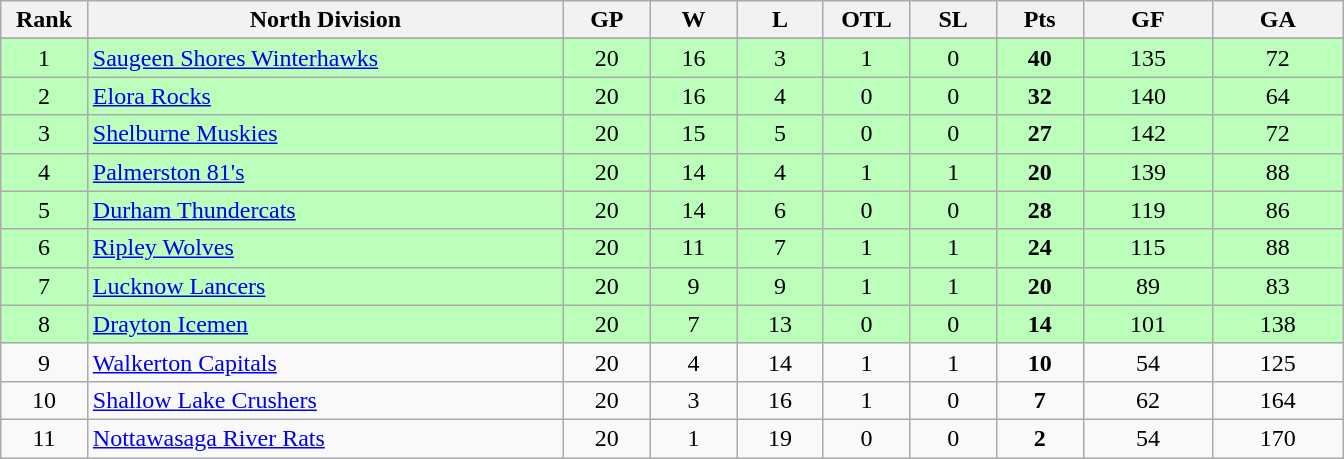<table class="wikitable" style="text-align:center" width:50em">
<tr>
<th bgcolor="#DDDDFF" width="5%">Rank</th>
<th bgcolor="#DDDDFF" width="27.5%">North Division</th>
<th bgcolor="#DDDDFF" width="5%">GP</th>
<th bgcolor="#DDDDFF" width="5%">W</th>
<th bgcolor="#DDDDFF" width="5%">L</th>
<th bgcolor="#DDDDFF" width="5%">OTL</th>
<th bgcolor="#DDDDFF" width="5%">SL</th>
<th bgcolor="#DDDDFF" width="5%">Pts</th>
<th bgcolor="#DDDDFF" width="7.5%">GF</th>
<th bgcolor="#DDDDFF" width="7.5%">GA</th>
</tr>
<tr>
</tr>
<tr bgcolor="#bbffbb">
<td>1</td>
<td align=left><a href='#'>Saugeen Shores Winterhawks</a></td>
<td>20</td>
<td>16</td>
<td>3</td>
<td>1</td>
<td>0</td>
<td><strong>40</strong></td>
<td>135</td>
<td>72</td>
</tr>
<tr bgcolor="#bbffbb">
<td>2</td>
<td align=left><a href='#'>Elora Rocks</a></td>
<td>20</td>
<td>16</td>
<td>4</td>
<td>0</td>
<td>0</td>
<td><strong>32</strong></td>
<td>140</td>
<td>64</td>
</tr>
<tr bgcolor="#bbffbb">
<td>3</td>
<td align=left><a href='#'>Shelburne Muskies</a></td>
<td>20</td>
<td>15</td>
<td>5</td>
<td>0</td>
<td>0</td>
<td><strong>27</strong></td>
<td>142</td>
<td>72</td>
</tr>
<tr bgcolor="#bbffbb">
<td>4</td>
<td align=left><a href='#'>Palmerston 81's</a></td>
<td>20</td>
<td>14</td>
<td>4</td>
<td>1</td>
<td>1</td>
<td><strong>20</strong></td>
<td>139</td>
<td>88</td>
</tr>
<tr bgcolor="#bbffbb">
<td>5</td>
<td align=left><a href='#'>Durham Thundercats</a></td>
<td>20</td>
<td>14</td>
<td>6</td>
<td>0</td>
<td>0</td>
<td><strong>28</strong></td>
<td>119</td>
<td>86</td>
</tr>
<tr bgcolor="#bbffbb">
<td>6</td>
<td align=left><a href='#'>Ripley Wolves</a></td>
<td>20</td>
<td>11</td>
<td>7</td>
<td>1</td>
<td>1</td>
<td><strong>24</strong></td>
<td>115</td>
<td>88</td>
</tr>
<tr bgcolor="#bbffbb">
<td>7</td>
<td align=left><a href='#'>Lucknow Lancers</a></td>
<td>20</td>
<td>9</td>
<td>9</td>
<td>1</td>
<td>1</td>
<td><strong>20</strong></td>
<td>89</td>
<td>83</td>
</tr>
<tr bgcolor="#bbffbb">
<td>8</td>
<td align=left><a href='#'>Drayton Icemen</a></td>
<td>20</td>
<td>7</td>
<td>13</td>
<td>0</td>
<td>0</td>
<td><strong>14</strong></td>
<td>101</td>
<td>138</td>
</tr>
<tr>
<td>9</td>
<td align=left><a href='#'>Walkerton Capitals</a></td>
<td>20</td>
<td>4</td>
<td>14</td>
<td>1</td>
<td>1</td>
<td><strong>10</strong></td>
<td>54</td>
<td>125</td>
</tr>
<tr>
<td>10</td>
<td align=left><a href='#'>Shallow Lake Crushers</a></td>
<td>20</td>
<td>3</td>
<td>16</td>
<td>1</td>
<td>0</td>
<td><strong>7</strong></td>
<td>62</td>
<td>164</td>
</tr>
<tr>
<td>11</td>
<td align=left><a href='#'>Nottawasaga River Rats</a></td>
<td>20</td>
<td>1</td>
<td>19</td>
<td>0</td>
<td>0</td>
<td><strong>2</strong></td>
<td>54</td>
<td>170</td>
</tr>
</table>
